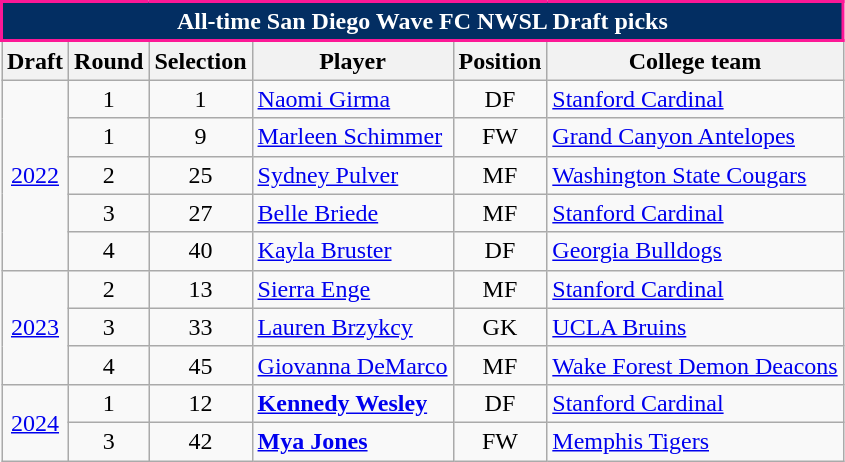<table class="wikitable sortable" style="text-align:left; font-size:100%;">
<tr>
<th colspan="6" scope="col" style="background:#032E62; color:white; border:2px solid #FC1896;">All-time San Diego Wave FC NWSL Draft picks</th>
</tr>
<tr>
<th>Draft</th>
<th>Round</th>
<th>Selection</th>
<th>Player</th>
<th>Position</th>
<th>College team</th>
</tr>
<tr>
<td rowspan="5" align="center"><a href='#'>2022</a></td>
<td align="center">1</td>
<td align="center">1</td>
<td> <a href='#'>Naomi Girma</a></td>
<td align="center">DF</td>
<td> <a href='#'>Stanford Cardinal</a></td>
</tr>
<tr>
<td align="center">1</td>
<td align="center">9</td>
<td> <a href='#'>Marleen Schimmer</a></td>
<td align="center">FW</td>
<td> <a href='#'>Grand Canyon Antelopes</a></td>
</tr>
<tr>
<td align="center">2</td>
<td align="center">25</td>
<td> <a href='#'>Sydney Pulver</a></td>
<td align="center">MF</td>
<td> <a href='#'>Washington State Cougars</a></td>
</tr>
<tr>
<td align="center">3</td>
<td align="center">27</td>
<td> <a href='#'>Belle Briede</a></td>
<td align="center">MF</td>
<td> <a href='#'>Stanford Cardinal</a></td>
</tr>
<tr>
<td align="center">4</td>
<td align="center">40</td>
<td> <a href='#'>Kayla Bruster</a></td>
<td align="center">DF</td>
<td> <a href='#'>Georgia Bulldogs</a></td>
</tr>
<tr>
<td rowspan="3" align="center"><a href='#'>2023</a></td>
<td align="center">2</td>
<td align="center">13</td>
<td> <a href='#'>Sierra Enge</a></td>
<td align="center">MF</td>
<td> <a href='#'>Stanford Cardinal</a></td>
</tr>
<tr>
<td align="center">3</td>
<td align="center">33</td>
<td> <a href='#'>Lauren Brzykcy</a></td>
<td align="center">GK</td>
<td> <a href='#'>UCLA Bruins</a></td>
</tr>
<tr>
<td align="center">4</td>
<td align="center">45</td>
<td> <a href='#'>Giovanna DeMarco</a></td>
<td align="center">MF</td>
<td> <a href='#'>Wake Forest Demon Deacons</a></td>
</tr>
<tr>
<td rowspan="2" align="center"><a href='#'>2024</a></td>
<td align="center">1</td>
<td align="center">12</td>
<td><strong> <a href='#'>Kennedy Wesley</a></strong></td>
<td align="center">DF</td>
<td> <a href='#'>Stanford Cardinal</a></td>
</tr>
<tr>
<td align="center">3</td>
<td align="center">42</td>
<td> <strong><a href='#'>Mya Jones</a></strong></td>
<td align="center">FW</td>
<td> <a href='#'>Memphis Tigers</a></td>
</tr>
</table>
